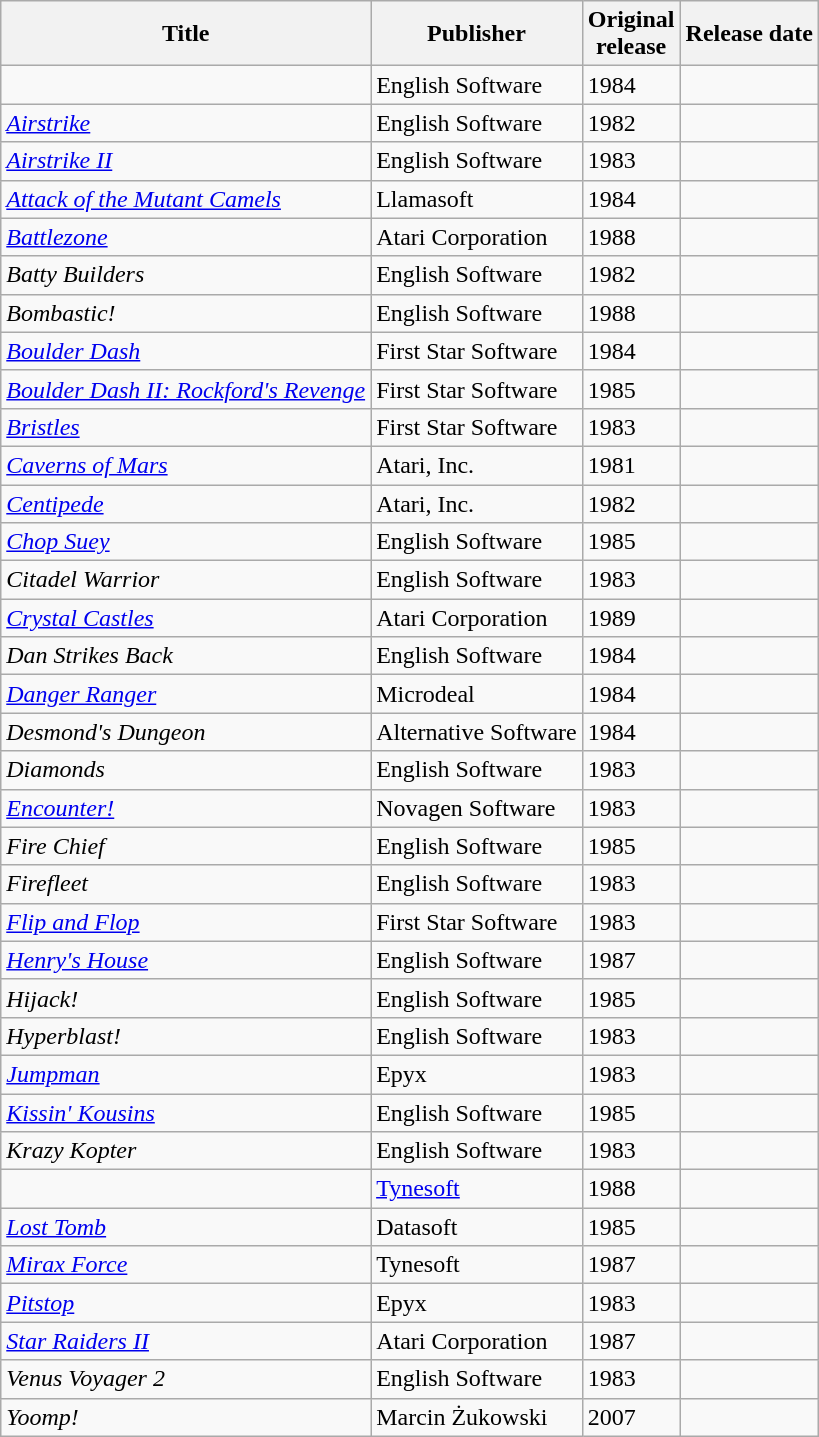<table class="wikitable sortable" width="auto">
<tr>
<th>Title</th>
<th>Publisher</th>
<th>Original<br>release</th>
<th>Release date</th>
</tr>
<tr>
<td></td>
<td>English Software</td>
<td>1984</td>
<td></td>
</tr>
<tr>
<td><em><a href='#'>Airstrike</a></em></td>
<td>English Software</td>
<td>1982</td>
<td></td>
</tr>
<tr>
<td><em><a href='#'>Airstrike II</a></em></td>
<td>English Software</td>
<td>1983</td>
<td></td>
</tr>
<tr>
<td><em><a href='#'>Attack of the Mutant Camels</a></em></td>
<td>Llamasoft</td>
<td>1984</td>
<td></td>
</tr>
<tr>
<td><em><a href='#'>Battlezone</a></em></td>
<td>Atari Corporation</td>
<td>1988</td>
<td></td>
</tr>
<tr>
<td><em>Batty Builders</em></td>
<td>English Software</td>
<td>1982</td>
<td></td>
</tr>
<tr>
<td><em>Bombastic!</em></td>
<td>English Software</td>
<td>1988</td>
<td></td>
</tr>
<tr>
<td><em><a href='#'>Boulder Dash</a></em></td>
<td>First Star Software</td>
<td>1984</td>
<td></td>
</tr>
<tr>
<td><em><a href='#'>Boulder Dash II: Rockford's Revenge</a></em></td>
<td>First Star Software</td>
<td>1985</td>
<td></td>
</tr>
<tr>
<td><em><a href='#'>Bristles</a></em></td>
<td>First Star Software</td>
<td>1983</td>
<td></td>
</tr>
<tr>
<td><em><a href='#'>Caverns of Mars</a></em></td>
<td>Atari, Inc.</td>
<td>1981</td>
<td></td>
</tr>
<tr>
<td><em><a href='#'>Centipede</a></em></td>
<td>Atari, Inc.</td>
<td>1982</td>
<td><br></td>
</tr>
<tr>
<td><em><a href='#'>Chop Suey</a></em></td>
<td>English Software</td>
<td>1985</td>
<td></td>
</tr>
<tr>
<td><em>Citadel Warrior</em></td>
<td>English Software</td>
<td>1983</td>
<td></td>
</tr>
<tr>
<td><em><a href='#'>Crystal Castles</a></em></td>
<td>Atari Corporation</td>
<td>1989</td>
<td></td>
</tr>
<tr>
<td><em>Dan Strikes Back</em></td>
<td>English Software</td>
<td>1984</td>
<td></td>
</tr>
<tr>
<td><em><a href='#'>Danger Ranger</a></em></td>
<td>Microdeal</td>
<td>1984</td>
<td></td>
</tr>
<tr>
<td><em>Desmond's Dungeon</em></td>
<td>Alternative Software</td>
<td>1984</td>
<td></td>
</tr>
<tr>
<td><em>Diamonds</em></td>
<td>English Software</td>
<td>1983</td>
<td></td>
</tr>
<tr>
<td><em><a href='#'>Encounter!</a></em></td>
<td>Novagen Software</td>
<td>1983</td>
<td></td>
</tr>
<tr>
<td><em>Fire Chief</em></td>
<td>English Software</td>
<td>1985</td>
<td></td>
</tr>
<tr>
<td><em>Firefleet</em></td>
<td>English Software</td>
<td>1983</td>
<td></td>
</tr>
<tr>
<td><em><a href='#'>Flip and Flop</a></em></td>
<td>First Star Software</td>
<td>1983</td>
<td></td>
</tr>
<tr>
<td><em><a href='#'>Henry's House</a></em></td>
<td>English Software</td>
<td>1987</td>
<td></td>
</tr>
<tr>
<td><em>Hijack!</em></td>
<td>English Software</td>
<td>1985</td>
<td></td>
</tr>
<tr>
<td><em>Hyperblast!</em></td>
<td>English Software</td>
<td>1983</td>
<td></td>
</tr>
<tr>
<td><em><a href='#'>Jumpman</a></em></td>
<td>Epyx</td>
<td>1983</td>
<td></td>
</tr>
<tr>
<td><em><a href='#'>Kissin' Kousins</a></em></td>
<td>English Software</td>
<td>1985</td>
<td></td>
</tr>
<tr>
<td><em>Krazy Kopter</em></td>
<td>English Software</td>
<td>1983</td>
<td></td>
</tr>
<tr>
<td></td>
<td><a href='#'>Tynesoft</a></td>
<td>1988</td>
<td></td>
</tr>
<tr>
<td><em><a href='#'>Lost Tomb</a></em></td>
<td>Datasoft</td>
<td>1985</td>
<td></td>
</tr>
<tr>
<td><em><a href='#'>Mirax Force</a></em></td>
<td>Tynesoft</td>
<td>1987</td>
<td></td>
</tr>
<tr>
<td><em><a href='#'>Pitstop</a></em></td>
<td>Epyx</td>
<td>1983</td>
<td></td>
</tr>
<tr>
<td><em><a href='#'>Star Raiders II</a></em></td>
<td>Atari Corporation</td>
<td>1987</td>
<td></td>
</tr>
<tr>
<td><em>Venus Voyager 2</em></td>
<td>English Software</td>
<td>1983</td>
<td></td>
</tr>
<tr>
<td><em>Yoomp!</em></td>
<td>Marcin Żukowski</td>
<td>2007</td>
<td></td>
</tr>
</table>
